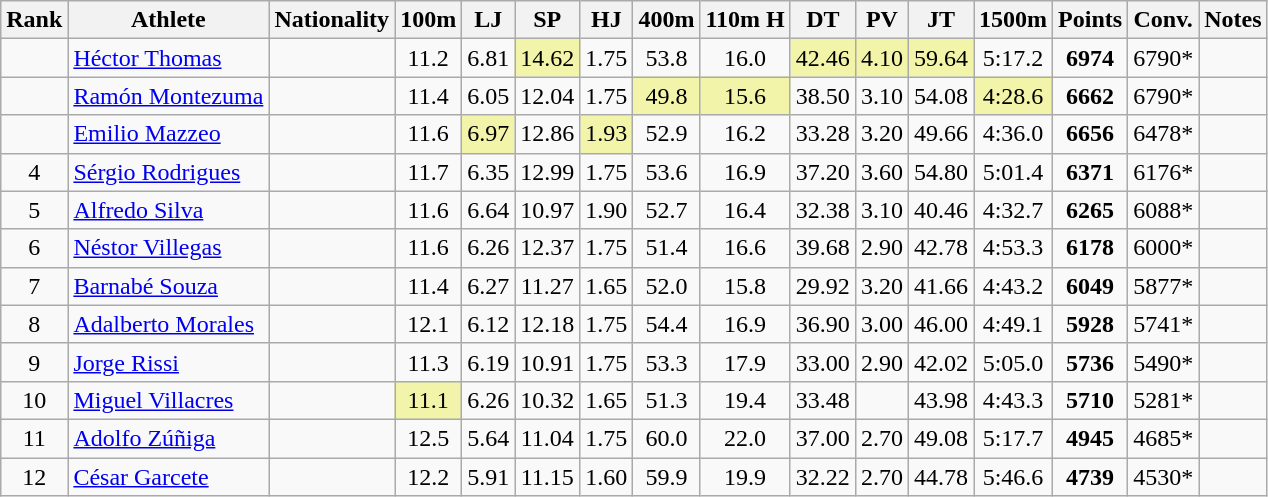<table class="wikitable sortable" style=" text-align:center;">
<tr>
<th>Rank</th>
<th>Athlete</th>
<th>Nationality</th>
<th>100m</th>
<th>LJ</th>
<th>SP</th>
<th>HJ</th>
<th>400m</th>
<th>110m H</th>
<th>DT</th>
<th>PV</th>
<th>JT</th>
<th>1500m</th>
<th>Points</th>
<th>Conv.</th>
<th>Notes</th>
</tr>
<tr>
<td></td>
<td align=left><a href='#'>Héctor Thomas</a></td>
<td align=left></td>
<td>11.2</td>
<td>6.81</td>
<td bgcolor=#F2F5A9>14.62</td>
<td>1.75</td>
<td>53.8</td>
<td>16.0</td>
<td bgcolor=#F2F5A9>42.46</td>
<td bgcolor=#F2F5A9>4.10</td>
<td bgcolor=#F2F5A9>59.64</td>
<td>5:17.2</td>
<td><strong>6974</strong></td>
<td>6790*</td>
<td></td>
</tr>
<tr>
<td></td>
<td align=left><a href='#'>Ramón Montezuma</a></td>
<td align=left></td>
<td>11.4</td>
<td>6.05</td>
<td>12.04</td>
<td>1.75</td>
<td bgcolor=#F2F5A9>49.8</td>
<td bgcolor=#F2F5A9>15.6</td>
<td>38.50</td>
<td>3.10</td>
<td>54.08</td>
<td bgcolor=#F2F5A9>4:28.6</td>
<td><strong>6662</strong></td>
<td>6790*</td>
<td></td>
</tr>
<tr>
<td></td>
<td align=left><a href='#'>Emilio Mazzeo</a></td>
<td align=left></td>
<td>11.6</td>
<td bgcolor=#F2F5A9>6.97</td>
<td>12.86</td>
<td bgcolor=#F2F5A9>1.93</td>
<td>52.9</td>
<td>16.2</td>
<td>33.28</td>
<td>3.20</td>
<td>49.66</td>
<td>4:36.0</td>
<td><strong>6656</strong></td>
<td>6478*</td>
<td></td>
</tr>
<tr>
<td>4</td>
<td align=left><a href='#'>Sérgio Rodrigues</a></td>
<td align=left></td>
<td>11.7</td>
<td>6.35</td>
<td>12.99</td>
<td>1.75</td>
<td>53.6</td>
<td>16.9</td>
<td>37.20</td>
<td>3.60</td>
<td>54.80</td>
<td>5:01.4</td>
<td><strong>6371</strong></td>
<td>6176*</td>
<td></td>
</tr>
<tr>
<td>5</td>
<td align=left><a href='#'>Alfredo Silva</a></td>
<td align=left></td>
<td>11.6</td>
<td>6.64</td>
<td>10.97</td>
<td>1.90</td>
<td>52.7</td>
<td>16.4</td>
<td>32.38</td>
<td>3.10</td>
<td>40.46</td>
<td>4:32.7</td>
<td><strong>6265</strong></td>
<td>6088*</td>
<td></td>
</tr>
<tr>
<td>6</td>
<td align=left><a href='#'>Néstor Villegas</a></td>
<td align=left></td>
<td>11.6</td>
<td>6.26</td>
<td>12.37</td>
<td>1.75</td>
<td>51.4</td>
<td>16.6</td>
<td>39.68</td>
<td>2.90</td>
<td>42.78</td>
<td>4:53.3</td>
<td><strong>6178</strong></td>
<td>6000*</td>
<td></td>
</tr>
<tr>
<td>7</td>
<td align=left><a href='#'>Barnabé Souza</a></td>
<td align=left></td>
<td>11.4</td>
<td>6.27</td>
<td>11.27</td>
<td>1.65</td>
<td>52.0</td>
<td>15.8</td>
<td>29.92</td>
<td>3.20</td>
<td>41.66</td>
<td>4:43.2</td>
<td><strong>6049</strong></td>
<td>5877*</td>
<td></td>
</tr>
<tr>
<td>8</td>
<td align=left><a href='#'>Adalberto Morales</a></td>
<td align=left></td>
<td>12.1</td>
<td>6.12</td>
<td>12.18</td>
<td>1.75</td>
<td>54.4</td>
<td>16.9</td>
<td>36.90</td>
<td>3.00</td>
<td>46.00</td>
<td>4:49.1</td>
<td><strong>5928</strong></td>
<td>5741*</td>
<td></td>
</tr>
<tr>
<td>9</td>
<td align=left><a href='#'>Jorge Rissi</a></td>
<td align=left></td>
<td>11.3</td>
<td>6.19</td>
<td>10.91</td>
<td>1.75</td>
<td>53.3</td>
<td>17.9</td>
<td>33.00</td>
<td>2.90</td>
<td>42.02</td>
<td>5:05.0</td>
<td><strong>5736</strong></td>
<td>5490*</td>
<td></td>
</tr>
<tr>
<td>10</td>
<td align=left><a href='#'>Miguel Villacres</a></td>
<td align=left></td>
<td bgcolor=#F2F5A9>11.1</td>
<td>6.26</td>
<td>10.32</td>
<td>1.65</td>
<td>51.3</td>
<td>19.4</td>
<td>33.48</td>
<td></td>
<td>43.98</td>
<td>4:43.3</td>
<td><strong>5710</strong></td>
<td>5281*</td>
<td></td>
</tr>
<tr>
<td>11</td>
<td align=left><a href='#'>Adolfo Zúñiga</a></td>
<td align=left></td>
<td>12.5</td>
<td>5.64</td>
<td>11.04</td>
<td>1.75</td>
<td>60.0</td>
<td>22.0</td>
<td>37.00</td>
<td>2.70</td>
<td>49.08</td>
<td>5:17.7</td>
<td><strong>4945</strong></td>
<td>4685*</td>
<td></td>
</tr>
<tr>
<td>12</td>
<td align=left><a href='#'>César Garcete</a></td>
<td align=left></td>
<td>12.2</td>
<td>5.91</td>
<td>11.15</td>
<td>1.60</td>
<td>59.9</td>
<td>19.9</td>
<td>32.22</td>
<td>2.70</td>
<td>44.78</td>
<td>5:46.6</td>
<td><strong>4739</strong></td>
<td>4530*</td>
<td></td>
</tr>
</table>
